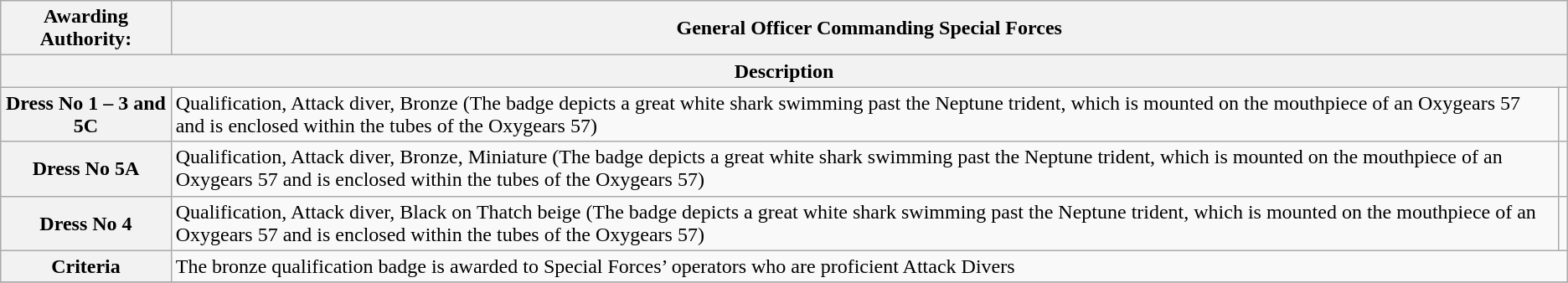<table class=wikitable style="text-align: left;">
<tr>
<th><strong>Awarding Authority</strong>:</th>
<th colspan="2">General Officer Commanding Special Forces</th>
</tr>
<tr>
<th colspan="3">Description</th>
</tr>
<tr>
<th>Dress No 1 – 3 and 5C</th>
<td>Qualification, Attack diver, Bronze (The badge depicts a great white shark swimming past the Neptune trident, which is mounted on the mouthpiece of an Oxygears 57 and is enclosed within the tubes of the Oxygears 57)</td>
<td></td>
</tr>
<tr>
<th>Dress No 5A</th>
<td>Qualification, Attack diver, Bronze, Miniature (The badge depicts a great white shark swimming past the Neptune trident, which is mounted on the mouthpiece of an Oxygears 57 and is enclosed within the tubes of the Oxygears 57)</td>
<td></td>
</tr>
<tr>
<th>Dress No 4</th>
<td>Qualification, Attack diver, Black on Thatch beige (The badge depicts a great white shark swimming past the Neptune trident, which is mounted on the mouthpiece of an Oxygears 57 and is enclosed within the tubes of the Oxygears 57)</td>
<td></td>
</tr>
<tr>
<th>Criteria</th>
<td colspan="2">The bronze qualification badge is awarded to Special Forces’ operators who are proficient Attack Divers</td>
</tr>
<tr>
</tr>
</table>
